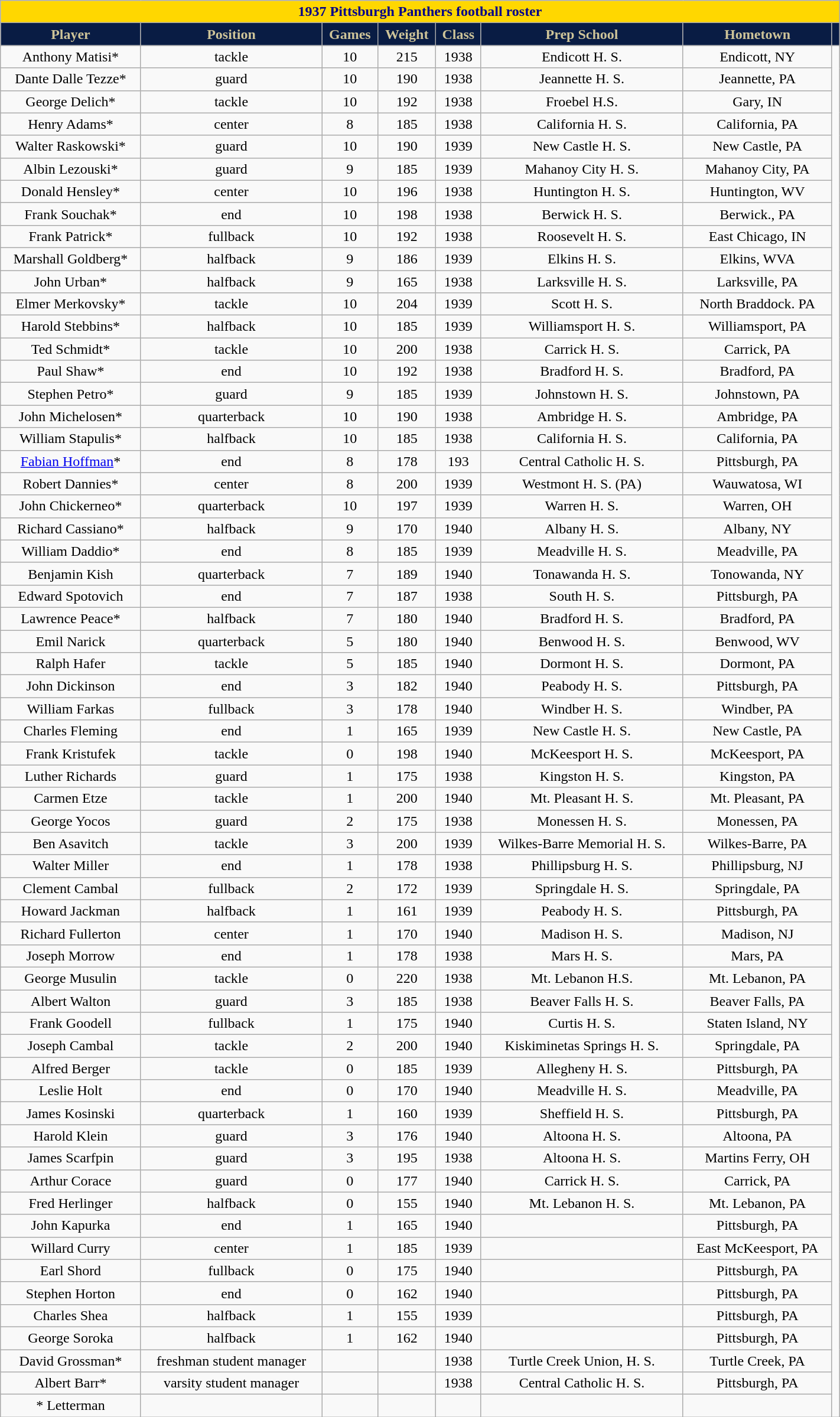<table class="wikitable collapsible collapsed" style="margin: left; text-align:right; width:75%;">
<tr>
<th colspan="10" ; style="background:gold; color:darkblue; text-align: center;"><strong>1937 Pittsburgh Panthers football roster</strong></th>
</tr>
<tr align="center"  style="background:#091C44; color:#CEC499;">
<td><strong>Player</strong></td>
<td><strong>Position</strong></td>
<td><strong>Games</strong></td>
<td><strong>Weight</strong></td>
<td><strong>Class</strong></td>
<td><strong>Prep School</strong></td>
<td><strong>Hometown</strong></td>
<td></td>
</tr>
<tr align="center" bgcolor="">
<td>Anthony Matisi*</td>
<td>tackle</td>
<td>10</td>
<td>215</td>
<td>1938</td>
<td>Endicott H. S.</td>
<td>Endicott, NY</td>
</tr>
<tr align="center" bgcolor="">
<td>Dante Dalle Tezze*</td>
<td>guard</td>
<td>10</td>
<td>190</td>
<td>1938</td>
<td>Jeannette H. S.</td>
<td>Jeannette, PA</td>
</tr>
<tr align="center" bgcolor="">
<td>George Delich*</td>
<td>tackle</td>
<td>10</td>
<td>192</td>
<td>1938</td>
<td>Froebel H.S.</td>
<td>Gary, IN</td>
</tr>
<tr align="center" bgcolor="">
<td>Henry Adams*</td>
<td>center</td>
<td>8</td>
<td>185</td>
<td>1938</td>
<td>California H. S.</td>
<td>California, PA</td>
</tr>
<tr align="center" bgcolor="">
<td>Walter Raskowski*</td>
<td>guard</td>
<td>10</td>
<td>190</td>
<td>1939</td>
<td>New Castle H. S.</td>
<td>New Castle, PA</td>
</tr>
<tr align="center" bgcolor="">
<td>Albin Lezouski*</td>
<td>guard</td>
<td>9</td>
<td>185</td>
<td>1939</td>
<td>Mahanoy City H. S.</td>
<td>Mahanoy City, PA</td>
</tr>
<tr align="center" bgcolor="">
<td>Donald Hensley*</td>
<td>center</td>
<td>10</td>
<td>196</td>
<td>1938</td>
<td>Huntington H. S.</td>
<td>Huntington, WV</td>
</tr>
<tr align="center" bgcolor="">
<td>Frank Souchak*</td>
<td>end</td>
<td>10</td>
<td>198</td>
<td>1938</td>
<td>Berwick H. S.</td>
<td>Berwick., PA</td>
</tr>
<tr align="center" bgcolor="">
<td>Frank Patrick*</td>
<td>fullback</td>
<td>10</td>
<td>192</td>
<td>1938</td>
<td>Roosevelt H. S.</td>
<td>East Chicago, IN</td>
</tr>
<tr align="center" bgcolor="">
<td>Marshall Goldberg*</td>
<td>halfback</td>
<td>9</td>
<td>186</td>
<td>1939</td>
<td>Elkins H. S.</td>
<td>Elkins, WVA</td>
</tr>
<tr align="center" bgcolor="">
<td>John Urban*</td>
<td>halfback</td>
<td>9</td>
<td>165</td>
<td>1938</td>
<td>Larksville H. S.</td>
<td>Larksville, PA</td>
</tr>
<tr align="center" bgcolor="">
<td>Elmer Merkovsky*</td>
<td>tackle</td>
<td>10</td>
<td>204</td>
<td>1939</td>
<td>Scott H. S.</td>
<td>North Braddock. PA</td>
</tr>
<tr align="center" bgcolor="">
<td>Harold Stebbins*</td>
<td>halfback</td>
<td>10</td>
<td>185</td>
<td>1939</td>
<td>Williamsport H. S.</td>
<td>Williamsport, PA</td>
</tr>
<tr align="center" bgcolor="">
<td>Ted Schmidt*</td>
<td>tackle</td>
<td>10</td>
<td>200</td>
<td>1938</td>
<td>Carrick H. S.</td>
<td>Carrick, PA</td>
</tr>
<tr align="center" bgcolor="">
<td>Paul Shaw*</td>
<td>end</td>
<td>10</td>
<td>192</td>
<td>1938</td>
<td>Bradford H. S.</td>
<td>Bradford, PA</td>
</tr>
<tr align="center" bgcolor="">
<td>Stephen Petro*</td>
<td>guard</td>
<td>9</td>
<td>185</td>
<td>1939</td>
<td>Johnstown H. S.</td>
<td>Johnstown, PA</td>
</tr>
<tr align="center" bgcolor="">
<td>John Michelosen*</td>
<td>quarterback</td>
<td>10</td>
<td>190</td>
<td>1938</td>
<td>Ambridge H. S.</td>
<td>Ambridge, PA</td>
</tr>
<tr align="center" bgcolor="">
<td>William Stapulis*</td>
<td>halfback</td>
<td>10</td>
<td>185</td>
<td>1938</td>
<td>California H. S.</td>
<td>California, PA</td>
</tr>
<tr align="center" bgcolor="">
<td><a href='#'>Fabian Hoffman</a>*</td>
<td>end</td>
<td>8</td>
<td>178</td>
<td>193</td>
<td>Central Catholic H. S.</td>
<td>Pittsburgh, PA</td>
</tr>
<tr align="center" bgcolor="">
<td>Robert Dannies*</td>
<td>center</td>
<td>8</td>
<td>200</td>
<td>1939</td>
<td>Westmont H. S. (PA)</td>
<td>Wauwatosa, WI</td>
</tr>
<tr align="center" bgcolor="">
<td>John Chickerneo*</td>
<td>quarterback</td>
<td>10</td>
<td>197</td>
<td>1939</td>
<td>Warren H. S.</td>
<td>Warren, OH</td>
</tr>
<tr align="center" bgcolor="">
<td>Richard Cassiano*</td>
<td>halfback</td>
<td>9</td>
<td>170</td>
<td>1940</td>
<td>Albany H. S.</td>
<td>Albany, NY</td>
</tr>
<tr align="center" bgcolor="">
<td>William Daddio*</td>
<td>end</td>
<td>8</td>
<td>185</td>
<td>1939</td>
<td>Meadville H. S.</td>
<td>Meadville, PA</td>
</tr>
<tr align="center" bgcolor="">
<td>Benjamin Kish</td>
<td>quarterback</td>
<td>7</td>
<td>189</td>
<td>1940</td>
<td>Tonawanda H. S.</td>
<td>Tonowanda, NY</td>
</tr>
<tr align="center" bgcolor="">
<td>Edward Spotovich</td>
<td>end</td>
<td>7</td>
<td>187</td>
<td>1938</td>
<td>South H. S.</td>
<td>Pittsburgh, PA</td>
</tr>
<tr align="center" bgcolor="">
<td>Lawrence Peace*</td>
<td>halfback</td>
<td>7</td>
<td>180</td>
<td>1940</td>
<td>Bradford H. S.</td>
<td>Bradford, PA</td>
</tr>
<tr align="center" bgcolor="">
<td>Emil Narick</td>
<td>quarterback</td>
<td>5</td>
<td>180</td>
<td>1940</td>
<td>Benwood H. S.</td>
<td>Benwood, WV</td>
</tr>
<tr align="center" bgcolor="">
<td>Ralph Hafer</td>
<td>tackle</td>
<td>5</td>
<td>185</td>
<td>1940</td>
<td>Dormont H. S.</td>
<td>Dormont, PA</td>
</tr>
<tr align="center" bgcolor="">
<td>John Dickinson</td>
<td>end</td>
<td>3</td>
<td>182</td>
<td>1940</td>
<td>Peabody H. S.</td>
<td>Pittsburgh, PA</td>
</tr>
<tr align="center" bgcolor="">
<td>William Farkas</td>
<td>fullback</td>
<td>3</td>
<td>178</td>
<td>1940</td>
<td>Windber H. S.</td>
<td>Windber, PA</td>
</tr>
<tr align="center" bgcolor="">
<td>Charles Fleming</td>
<td>end</td>
<td>1</td>
<td>165</td>
<td>1939</td>
<td>New Castle H. S.</td>
<td>New Castle, PA</td>
</tr>
<tr align="center" bgcolor="">
<td>Frank Kristufek</td>
<td>tackle</td>
<td>0</td>
<td>198</td>
<td>1940</td>
<td>McKeesport H. S.</td>
<td>McKeesport, PA</td>
</tr>
<tr align="center" bgcolor="">
<td>Luther Richards</td>
<td>guard</td>
<td>1</td>
<td>175</td>
<td>1938</td>
<td>Kingston H. S.</td>
<td>Kingston, PA</td>
</tr>
<tr align="center" bgcolor="">
<td>Carmen Etze</td>
<td>tackle</td>
<td>1</td>
<td>200</td>
<td>1940</td>
<td>Mt. Pleasant H. S.</td>
<td>Mt. Pleasant, PA</td>
</tr>
<tr align="center" bgcolor="">
<td>George Yocos</td>
<td>guard</td>
<td>2</td>
<td>175</td>
<td>1938</td>
<td>Monessen H. S.</td>
<td>Monessen, PA</td>
</tr>
<tr align="center" bgcolor="">
<td>Ben Asavitch</td>
<td>tackle</td>
<td>3</td>
<td>200</td>
<td>1939</td>
<td>Wilkes-Barre Memorial H. S.</td>
<td>Wilkes-Barre, PA</td>
</tr>
<tr align="center" bgcolor="">
<td>Walter Miller</td>
<td>end</td>
<td>1</td>
<td>178</td>
<td>1938</td>
<td>Phillipsburg H. S.</td>
<td>Phillipsburg, NJ</td>
</tr>
<tr align="center" bgcolor="">
<td>Clement Cambal</td>
<td>fullback</td>
<td>2</td>
<td>172</td>
<td>1939</td>
<td>Springdale H. S.</td>
<td>Springdale, PA</td>
</tr>
<tr align="center" bgcolor="">
<td>Howard Jackman</td>
<td>halfback</td>
<td>1</td>
<td>161</td>
<td>1939</td>
<td>Peabody H. S.</td>
<td>Pittsburgh, PA</td>
</tr>
<tr align="center" bgcolor="">
<td>Richard Fullerton</td>
<td>center</td>
<td>1</td>
<td>170</td>
<td>1940</td>
<td>Madison H. S.</td>
<td>Madison, NJ</td>
</tr>
<tr align="center" bgcolor="">
<td>Joseph Morrow</td>
<td>end</td>
<td>1</td>
<td>178</td>
<td>1938</td>
<td>Mars H. S.</td>
<td>Mars, PA</td>
</tr>
<tr align="center" bgcolor="">
<td>George Musulin</td>
<td>tackle</td>
<td>0</td>
<td>220</td>
<td>1938</td>
<td>Mt. Lebanon H.S.</td>
<td>Mt. Lebanon, PA</td>
</tr>
<tr align="center" bgcolor="">
<td>Albert Walton</td>
<td>guard</td>
<td>3</td>
<td>185</td>
<td>1938</td>
<td>Beaver Falls H. S.</td>
<td>Beaver Falls, PA</td>
</tr>
<tr align="center" bgcolor="">
<td>Frank Goodell</td>
<td>fullback</td>
<td>1</td>
<td>175</td>
<td>1940</td>
<td>Curtis H. S.</td>
<td>Staten Island, NY</td>
</tr>
<tr align="center" bgcolor="">
<td>Joseph Cambal</td>
<td>tackle</td>
<td>2</td>
<td>200</td>
<td>1940</td>
<td>Kiskiminetas Springs H. S.</td>
<td>Springdale, PA</td>
</tr>
<tr align="center" bgcolor="">
<td>Alfred Berger</td>
<td>tackle</td>
<td>0</td>
<td>185</td>
<td>1939</td>
<td>Allegheny H. S.</td>
<td>Pittsburgh, PA</td>
</tr>
<tr align="center" bgcolor="">
<td>Leslie Holt</td>
<td>end</td>
<td>0</td>
<td>170</td>
<td>1940</td>
<td>Meadville H. S.</td>
<td>Meadville, PA</td>
</tr>
<tr align="center" bgcolor="">
<td>James Kosinski</td>
<td>quarterback</td>
<td>1</td>
<td>160</td>
<td>1939</td>
<td>Sheffield H. S.</td>
<td>Pittsburgh, PA</td>
</tr>
<tr align="center" bgcolor="">
<td>Harold Klein</td>
<td>guard</td>
<td>3</td>
<td>176</td>
<td>1940</td>
<td>Altoona H. S.</td>
<td>Altoona, PA</td>
</tr>
<tr align="center" bgcolor="">
<td>James Scarfpin</td>
<td>guard</td>
<td>3</td>
<td>195</td>
<td>1938</td>
<td>Altoona H. S.</td>
<td>Martins Ferry, OH</td>
</tr>
<tr align="center" bgcolor="">
<td>Arthur Corace</td>
<td>guard</td>
<td>0</td>
<td>177</td>
<td>1940</td>
<td>Carrick H. S.</td>
<td>Carrick, PA</td>
</tr>
<tr align="center" bgcolor="">
<td>Fred Herlinger</td>
<td>halfback</td>
<td>0</td>
<td>155</td>
<td>1940</td>
<td>Mt. Lebanon H. S.</td>
<td>Mt. Lebanon, PA</td>
</tr>
<tr align="center" bgcolor="">
<td>John Kapurka</td>
<td>end</td>
<td>1</td>
<td>165</td>
<td>1940</td>
<td></td>
<td>Pittsburgh, PA</td>
</tr>
<tr align="center" bgcolor="">
<td>Willard Curry</td>
<td>center</td>
<td>1</td>
<td>185</td>
<td>1939</td>
<td></td>
<td>East McKeesport, PA</td>
</tr>
<tr align="center" bgcolor="">
<td>Earl Shord</td>
<td>fullback</td>
<td>0</td>
<td>175</td>
<td>1940</td>
<td></td>
<td>Pittsburgh, PA</td>
</tr>
<tr align="center" bgcolor="">
<td>Stephen Horton</td>
<td>end</td>
<td>0</td>
<td>162</td>
<td>1940</td>
<td></td>
<td>Pittsburgh, PA</td>
</tr>
<tr align="center" bgcolor="">
<td>Charles Shea</td>
<td>halfback</td>
<td>1</td>
<td>155</td>
<td>1939</td>
<td></td>
<td>Pittsburgh, PA</td>
</tr>
<tr align="center" bgcolor="">
<td>George Soroka</td>
<td>halfback</td>
<td>1</td>
<td>162</td>
<td>1940</td>
<td></td>
<td>Pittsburgh, PA</td>
</tr>
<tr align="center" bgcolor="">
<td>David Grossman*</td>
<td>freshman student manager</td>
<td></td>
<td></td>
<td>1938</td>
<td>Turtle Creek Union, H. S.</td>
<td>Turtle Creek, PA</td>
</tr>
<tr align="center" bgcolor="">
<td>Albert Barr*</td>
<td>varsity student manager</td>
<td></td>
<td></td>
<td>1938</td>
<td>Central Catholic H. S.</td>
<td>Pittsburgh, PA</td>
</tr>
<tr align="center" bgcolor="">
<td>* Letterman</td>
<td></td>
<td></td>
<td></td>
<td></td>
<td></td>
<td></td>
</tr>
</table>
